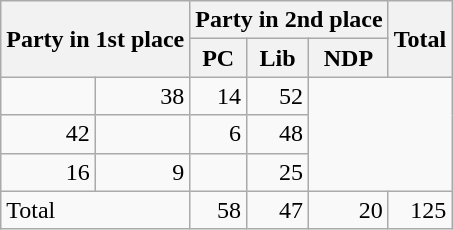<table class="wikitable" style="text-align:right;">
<tr>
<th rowspan="2" colspan="2" style="text-align:left;">Party in 1st place</th>
<th colspan="3">Party in 2nd place</th>
<th rowspan="2">Total</th>
</tr>
<tr>
<th>PC</th>
<th>Lib</th>
<th>NDP</th>
</tr>
<tr>
<td></td>
<td>38</td>
<td>14</td>
<td>52</td>
</tr>
<tr>
<td>42</td>
<td></td>
<td>6</td>
<td>48</td>
</tr>
<tr>
<td>16</td>
<td>9</td>
<td></td>
<td>25</td>
</tr>
<tr>
<td colspan="2" style="text-align:left;">Total</td>
<td>58</td>
<td>47</td>
<td>20</td>
<td>125</td>
</tr>
</table>
